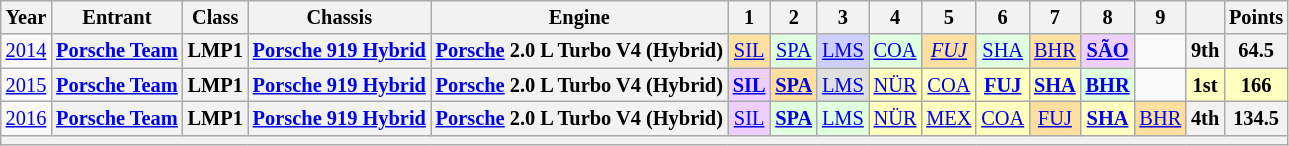<table class="wikitable" style="text-align:center; font-size:85%">
<tr>
<th scope="col">Year</th>
<th scope="col">Entrant</th>
<th scope="col">Class</th>
<th scope="col">Chassis</th>
<th scope="col">Engine</th>
<th scope="col">1</th>
<th scope="col">2</th>
<th scope="col">3</th>
<th scope="col">4</th>
<th scope="col">5</th>
<th scope="col">6</th>
<th scope="col">7</th>
<th scope="col">8</th>
<th scope="col">9</th>
<th scope="col"></th>
<th scope="col">Points</th>
</tr>
<tr>
<td><a href='#'>2014</a></td>
<th nowrap><a href='#'>Porsche Team</a></th>
<th>LMP1</th>
<th nowrap><a href='#'>Porsche 919 Hybrid</a></th>
<th nowrap><a href='#'>Porsche</a> 2.0 L Turbo V4 (Hybrid)</th>
<td style="background:#FFDF9F;"><a href='#'>SIL</a><br></td>
<td style="background:#DFFFDF;"><a href='#'>SPA</a><br></td>
<td style="background:#CFCFFF;"><a href='#'>LMS</a><br></td>
<td style="background:#DFFFDF;"><a href='#'>COA</a><br></td>
<td style="background:#FFDF9F;"><em><a href='#'>FUJ</a></em><br></td>
<td style="background:#DFFFDF;"><a href='#'>SHA</a><br></td>
<td style="background:#FFDF9F;"><a href='#'>BHR</a><br></td>
<td style="background:#EFCFFF;"><strong><a href='#'>SÃO</a></strong><br></td>
<td></td>
<th>9th</th>
<th>64.5</th>
</tr>
<tr>
<td><a href='#'>2015</a></td>
<th nowrap><a href='#'>Porsche Team</a></th>
<th>LMP1</th>
<th nowrap><a href='#'>Porsche 919 Hybrid</a></th>
<th nowrap><a href='#'>Porsche</a> 2.0 L Turbo V4 (Hybrid)</th>
<td style="background:#EFCFFF;"><strong><a href='#'>SIL</a></strong><br></td>
<td style="background:#FFDF9F;"><strong><a href='#'>SPA</a></strong><br></td>
<td style="background:#DFDFDF;"><a href='#'>LMS</a><br></td>
<td style="background:#FFFFBF;"><a href='#'>NÜR</a><br></td>
<td style="background:#FFFFBF;"><a href='#'>COA</a><br></td>
<td style="background:#FFFFBF;"><strong><a href='#'>FUJ</a></strong><br></td>
<td style="background:#FFFFBF;"><strong><a href='#'>SHA</a></strong><br></td>
<td style="background:#DFFFDF;"><strong><a href='#'>BHR</a></strong><br></td>
<td></td>
<th style="background:#FFFFBF;">1st</th>
<th style="background:#FFFFBF;">166</th>
</tr>
<tr>
<td><a href='#'>2016</a></td>
<th nowrap><a href='#'>Porsche Team</a></th>
<th>LMP1</th>
<th nowrap><a href='#'>Porsche 919 Hybrid</a></th>
<th nowrap><a href='#'>Porsche</a> 2.0 L Turbo V4 (Hybrid)</th>
<td style="background:#EFCFFF;"><a href='#'>SIL</a><br></td>
<td style="background:#DFFFDF;"><strong><a href='#'>SPA</a></strong><br></td>
<td style="background:#DFFFDF;"><a href='#'>LMS</a><br></td>
<td style="background:#FFFFBF;"><a href='#'>NÜR</a><br></td>
<td style="background:#FFFFBF;"><a href='#'>MEX</a><br></td>
<td style="background:#FFFFBF;"><a href='#'>COA</a><br></td>
<td style="background:#FFDF9F;"><a href='#'>FUJ</a><br></td>
<td style="background:#FFFFBF;"><strong><a href='#'>SHA</a></strong><br></td>
<td style="background:#FFDF9F;"><a href='#'>BHR</a><br></td>
<th>4th</th>
<th>134.5</th>
</tr>
<tr>
<th colspan="16"></th>
</tr>
</table>
